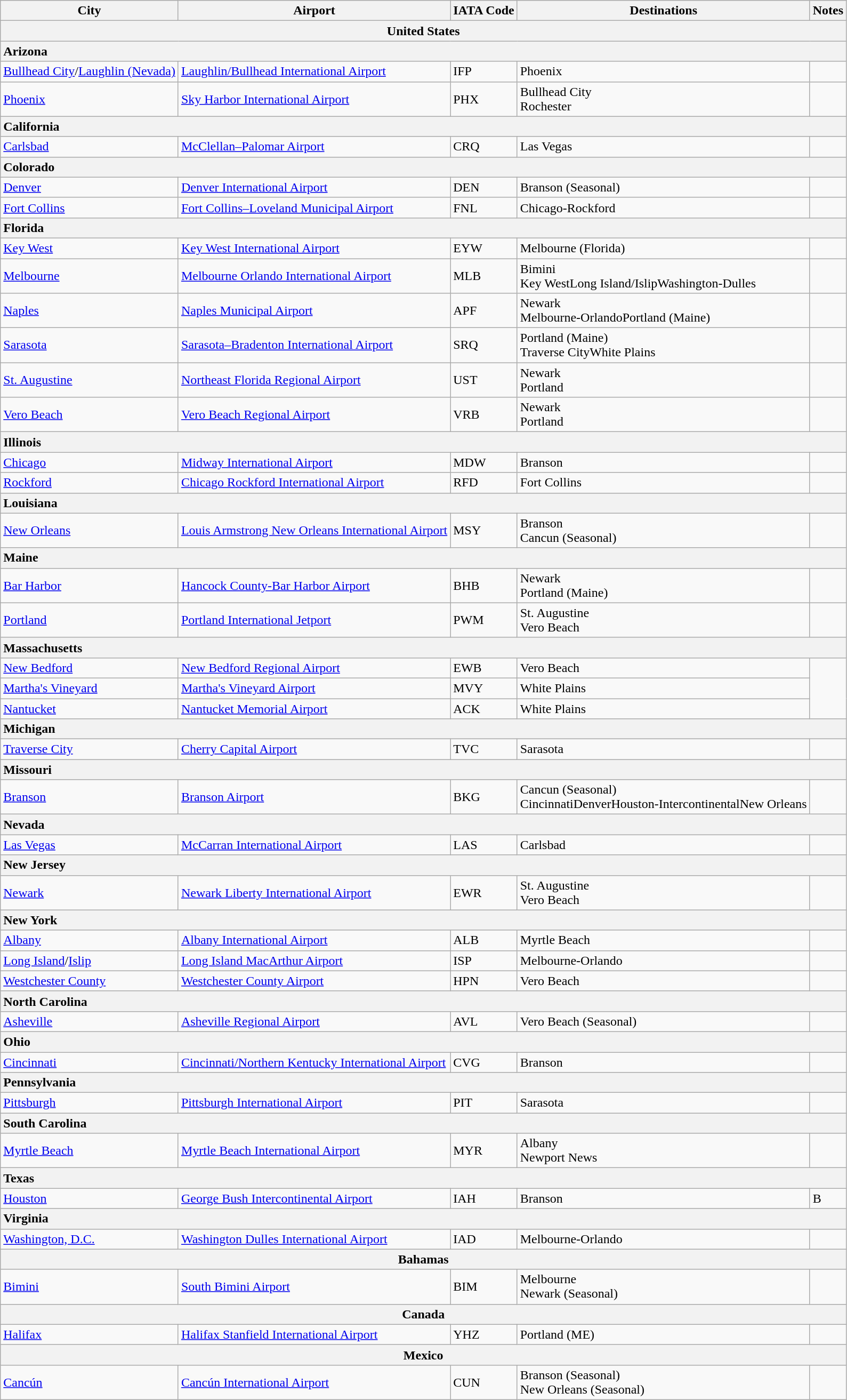<table class="wikitable">
<tr>
<th>City</th>
<th>Airport</th>
<th>IATA Code</th>
<th>Destinations</th>
<th>Notes</th>
</tr>
<tr>
<th colspan="5"> United States</th>
</tr>
<tr>
<th colspan="5" style="text-align: left;"> Arizona</th>
</tr>
<tr>
<td><a href='#'>Bullhead City</a>/<a href='#'>Laughlin (Nevada)</a></td>
<td><a href='#'>Laughlin/Bullhead International Airport</a></td>
<td>IFP</td>
<td>Phoenix</td>
<td></td>
</tr>
<tr>
<td><a href='#'>Phoenix</a></td>
<td><a href='#'>Sky Harbor International Airport</a></td>
<td>PHX</td>
<td>Bullhead City<br>Rochester</td>
<td></td>
</tr>
<tr>
<th colspan="5" style="text-align: left;"> California</th>
</tr>
<tr>
<td><a href='#'>Carlsbad</a></td>
<td><a href='#'>McClellan–Palomar Airport</a></td>
<td>CRQ</td>
<td>Las Vegas</td>
<td></td>
</tr>
<tr>
<th colspan="5" style="text-align: left;"> Colorado</th>
</tr>
<tr>
<td><a href='#'>Denver</a></td>
<td><a href='#'>Denver International Airport</a></td>
<td>DEN</td>
<td>Branson (Seasonal)</td>
<td></td>
</tr>
<tr>
<td><a href='#'>Fort Collins</a></td>
<td><a href='#'>Fort Collins–Loveland Municipal Airport</a></td>
<td>FNL</td>
<td>Chicago-Rockford</td>
<td></td>
</tr>
<tr>
<th colspan="7" style="text-align: left;"> Florida</th>
</tr>
<tr>
<td><a href='#'>Key West</a></td>
<td><a href='#'>Key West International Airport</a></td>
<td>EYW</td>
<td>Melbourne (Florida)</td>
<td></td>
</tr>
<tr>
<td><a href='#'>Melbourne</a></td>
<td><a href='#'>Melbourne Orlando International Airport</a></td>
<td>MLB</td>
<td>Bimini<br>Key WestLong Island/IslipWashington-Dulles</td>
<td></td>
</tr>
<tr>
<td><a href='#'>Naples</a></td>
<td><a href='#'>Naples Municipal Airport</a></td>
<td>APF</td>
<td>Newark<br>Melbourne-OrlandoPortland (Maine)</td>
<td></td>
</tr>
<tr>
<td><a href='#'>Sarasota</a></td>
<td><a href='#'>Sarasota–Bradenton International Airport</a></td>
<td>SRQ</td>
<td>Portland (Maine)<br>Traverse CityWhite Plains</td>
<td></td>
</tr>
<tr>
<td><a href='#'>St. Augustine</a></td>
<td><a href='#'>Northeast Florida Regional Airport</a></td>
<td>UST</td>
<td>Newark<br>Portland</td>
<td></td>
</tr>
<tr>
<td><a href='#'>Vero Beach</a></td>
<td><a href='#'>Vero Beach Regional Airport</a></td>
<td>VRB</td>
<td>Newark<br>Portland</td>
<td></td>
</tr>
<tr>
<th colspan="5" style="text-align: left;"> Illinois</th>
</tr>
<tr>
<td><a href='#'>Chicago</a></td>
<td><a href='#'>Midway International Airport</a></td>
<td>MDW</td>
<td>Branson</td>
<td></td>
</tr>
<tr>
<td><a href='#'>Rockford</a></td>
<td><a href='#'>Chicago Rockford International Airport</a></td>
<td>RFD</td>
<td>Fort Collins</td>
<td></td>
</tr>
<tr>
<th colspan="5" style="text-align: left;"> Louisiana</th>
</tr>
<tr>
<td><a href='#'>New Orleans</a></td>
<td><a href='#'>Louis Armstrong New Orleans International Airport</a></td>
<td>MSY</td>
<td>Branson<br>Cancun (Seasonal)</td>
<td></td>
</tr>
<tr>
<th colspan="5" style="text-align: left;"> Maine</th>
</tr>
<tr>
<td><a href='#'>Bar Harbor</a></td>
<td><a href='#'>Hancock County-Bar Harbor Airport</a></td>
<td>BHB</td>
<td>Newark<br>Portland (Maine)</td>
<td></td>
</tr>
<tr>
<td><a href='#'>Portland</a></td>
<td><a href='#'>Portland International Jetport</a></td>
<td>PWM</td>
<td>St. Augustine<br>Vero Beach</td>
<td></td>
</tr>
<tr>
<th colspan="5" style="text-align: left;"> Massachusetts</th>
</tr>
<tr>
<td><a href='#'>New Bedford</a></td>
<td><a href='#'>New Bedford Regional Airport</a></td>
<td>EWB</td>
<td>Vero Beach</td>
</tr>
<tr>
<td><a href='#'>Martha's Vineyard</a></td>
<td><a href='#'>Martha's Vineyard Airport</a></td>
<td>MVY</td>
<td>White Plains</td>
</tr>
<tr>
<td><a href='#'>Nantucket</a></td>
<td><a href='#'>Nantucket Memorial Airport</a></td>
<td>ACK</td>
<td>White Plains</td>
</tr>
<tr>
<th colspan="5" style="text-align: left;"> Michigan</th>
</tr>
<tr>
<td><a href='#'>Traverse City</a></td>
<td><a href='#'>Cherry Capital Airport</a></td>
<td>TVC</td>
<td>Sarasota</td>
<td></td>
</tr>
<tr>
<th colspan="5" style="text-align: left;"> Missouri</th>
</tr>
<tr>
<td><a href='#'>Branson</a></td>
<td><a href='#'>Branson Airport</a></td>
<td>BKG</td>
<td>Cancun (Seasonal)<br>CincinnatiDenverHouston-IntercontinentalNew Orleans</td>
<td></td>
</tr>
<tr>
<th colspan="5" style="text-align: left;"> Nevada</th>
</tr>
<tr>
<td><a href='#'>Las Vegas</a></td>
<td><a href='#'>McCarran International Airport</a></td>
<td>LAS</td>
<td>Carlsbad</td>
<td></td>
</tr>
<tr>
<th colspan="5" style="text-align: left;">  New Jersey</th>
</tr>
<tr>
<td><a href='#'>Newark</a></td>
<td><a href='#'>Newark Liberty International Airport</a></td>
<td>EWR</td>
<td>St. Augustine<br>Vero Beach</td>
<td></td>
</tr>
<tr>
<th colspan="5" style="text-align: left;"> New York</th>
</tr>
<tr>
<td><a href='#'>Albany</a></td>
<td><a href='#'>Albany International Airport</a></td>
<td>ALB</td>
<td>Myrtle Beach</td>
<td></td>
</tr>
<tr>
<td><a href='#'>Long Island</a>/<a href='#'>Islip</a></td>
<td><a href='#'>Long Island MacArthur Airport</a></td>
<td>ISP</td>
<td>Melbourne-Orlando</td>
<td></td>
</tr>
<tr>
<td><a href='#'>Westchester County</a></td>
<td><a href='#'>Westchester County Airport</a></td>
<td>HPN</td>
<td>Vero Beach</td>
<td></td>
</tr>
<tr>
<th colspan="5" style="text-align: left;"> North Carolina</th>
</tr>
<tr>
<td><a href='#'>Asheville</a></td>
<td><a href='#'>Asheville Regional Airport</a></td>
<td>AVL</td>
<td>Vero Beach (Seasonal)</td>
<td></td>
</tr>
<tr>
<th colspan="5" style="text-align: left;"> Ohio</th>
</tr>
<tr>
<td><a href='#'>Cincinnati</a></td>
<td><a href='#'>Cincinnati/Northern Kentucky International Airport</a></td>
<td>CVG</td>
<td>Branson</td>
<td></td>
</tr>
<tr>
<th colspan="5" style="text-align: left;"> Pennsylvania</th>
</tr>
<tr>
<td><a href='#'>Pittsburgh</a></td>
<td><a href='#'>Pittsburgh International Airport</a></td>
<td>PIT</td>
<td>Sarasota</td>
<td></td>
</tr>
<tr>
<th colspan="5" style="text-align: left;"> South Carolina</th>
</tr>
<tr>
<td><a href='#'>Myrtle Beach</a></td>
<td><a href='#'>Myrtle Beach International Airport</a></td>
<td>MYR</td>
<td>Albany<br>Newport News</td>
<td></td>
</tr>
<tr>
<th colspan="5" style="text-align: left;"> Texas</th>
</tr>
<tr>
<td><a href='#'>Houston</a></td>
<td><a href='#'>George Bush Intercontinental Airport</a></td>
<td>IAH</td>
<td>Branson</td>
<td>B</td>
</tr>
<tr>
<th colspan="5" style="text-align: left;"> Virginia</th>
</tr>
<tr>
<td><a href='#'>Washington, D.C.</a></td>
<td><a href='#'>Washington Dulles International Airport</a></td>
<td>IAD</td>
<td>Melbourne-Orlando</td>
<td></td>
</tr>
<tr>
<th colspan="5"> Bahamas</th>
</tr>
<tr>
<td><a href='#'>Bimini</a></td>
<td><a href='#'>South Bimini Airport</a></td>
<td>BIM</td>
<td>Melbourne<br>Newark (Seasonal)</td>
<td></td>
</tr>
<tr>
<th colspan="5"> Canada</th>
</tr>
<tr>
<td><a href='#'>Halifax</a></td>
<td><a href='#'>Halifax Stanfield International Airport</a></td>
<td>YHZ</td>
<td>Portland (ME)</td>
<td></td>
</tr>
<tr>
<th colspan="5"> Mexico</th>
</tr>
<tr>
<td><a href='#'>Cancún</a></td>
<td><a href='#'>Cancún International Airport</a></td>
<td>CUN</td>
<td>Branson (Seasonal)<br>New Orleans (Seasonal)</td>
<td></td>
</tr>
</table>
